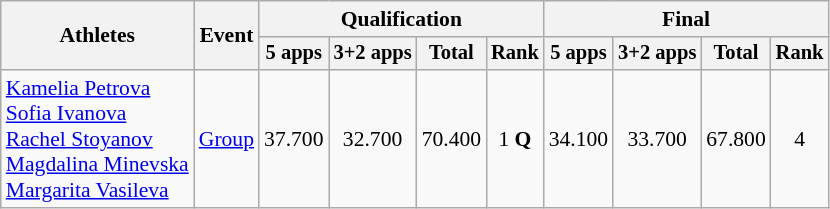<table class="wikitable" style="font-size:90%">
<tr>
<th rowspan="2">Athletes</th>
<th rowspan="2">Event</th>
<th colspan="4">Qualification</th>
<th colspan="4">Final</th>
</tr>
<tr style="font-size:95%">
<th>5 apps</th>
<th>3+2 apps</th>
<th>Total</th>
<th>Rank</th>
<th>5 apps</th>
<th>3+2 apps</th>
<th>Total</th>
<th>Rank</th>
</tr>
<tr align=center>
<td align=left><a href='#'>Kamelia Petrova</a><br><a href='#'>Sofia Ivanova</a><br><a href='#'>Rachel Stoyanov</a><br><a href='#'>Magdalina Minevska</a><br><a href='#'>Margarita Vasileva</a></td>
<td align=left><a href='#'>Group</a></td>
<td>37.700</td>
<td>32.700</td>
<td>70.400</td>
<td>1 <strong>Q</strong></td>
<td>34.100</td>
<td>33.700</td>
<td>67.800</td>
<td>4</td>
</tr>
</table>
